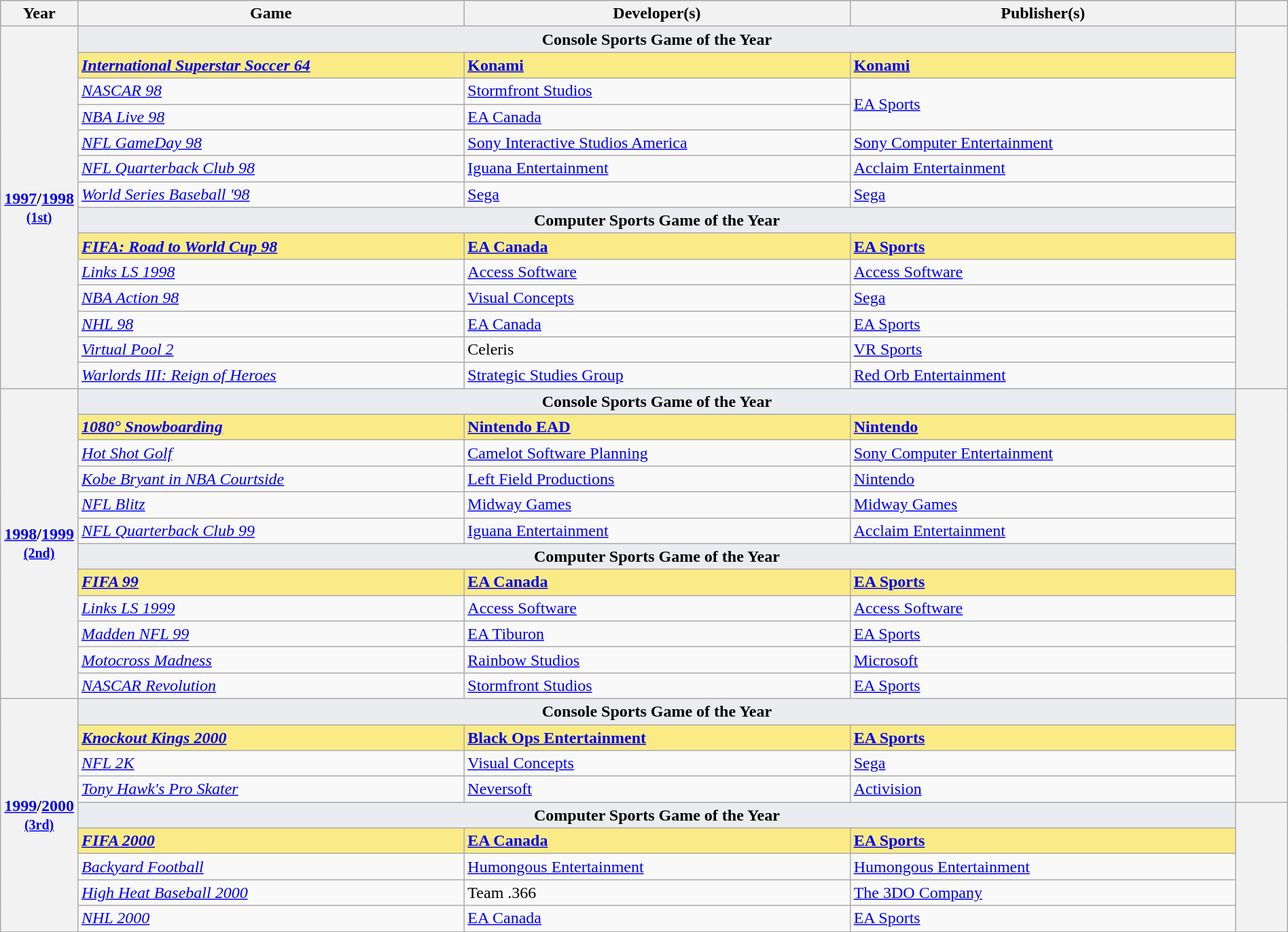<table class="wikitable sortable" rowspan=2 style="width:100%">
<tr style="background:#bebebe;">
<th scope="col" style="width:6%;">Year</th>
<th scope="col" style="width:30%;">Game</th>
<th scope="col" style="width:30%;">Developer(s)</th>
<th scope="col" style="width:30%;">Publisher(s)</th>
<th scope="col" style="width:4%;" class="unsortable"></th>
</tr>
<tr>
<th scope="row" rowspan="14" style="text-align:center"><a href='#'>1997</a>/<a href='#'>1998</a> <br><small><a href='#'>(1st)</a> </small></th>
<td colspan=3 style="text-align:center; background:#EBECF0"><strong>Console Sports Game of the Year</strong></td>
<th scope="row" rowspan="14" style="text-align;center;"></th>
</tr>
<tr>
<td style="background:#FAEB86"><strong><em><a href='#'>International Superstar Soccer 64</a></em></strong></td>
<td style="background:#FAEB86"><strong><a href='#'>Konami</a></strong></td>
<td style="background:#FAEB86"><strong><a href='#'>Konami</a></strong></td>
</tr>
<tr>
<td><em><a href='#'>NASCAR 98</a></em></td>
<td><a href='#'>Stormfront Studios</a></td>
<td rowspan=2><a href='#'>EA Sports</a></td>
</tr>
<tr>
<td><em><a href='#'>NBA Live 98</a></em></td>
<td><a href='#'>EA Canada</a></td>
</tr>
<tr>
<td><em><a href='#'>NFL GameDay 98</a></em></td>
<td><a href='#'>Sony Interactive Studios America</a></td>
<td><a href='#'>Sony Computer Entertainment</a></td>
</tr>
<tr>
<td><em><a href='#'>NFL Quarterback Club 98</a></em></td>
<td><a href='#'>Iguana Entertainment</a></td>
<td><a href='#'>Acclaim Entertainment</a></td>
</tr>
<tr>
<td><em><a href='#'>World Series Baseball '98</a></em></td>
<td><a href='#'>Sega</a></td>
<td><a href='#'>Sega</a></td>
</tr>
<tr>
<td colspan=3 style="text-align:center; background:#EBECF0"><strong>Computer Sports Game of the Year</strong></td>
</tr>
<tr>
<td style="background:#FAEB86"><strong><em><a href='#'>FIFA: Road to World Cup 98</a></em></strong></td>
<td style="background:#FAEB86"><strong><a href='#'>EA Canada</a></strong></td>
<td style="background:#FAEB86"><strong><a href='#'>EA Sports</a></strong></td>
</tr>
<tr>
<td><em><a href='#'>Links LS 1998</a></em></td>
<td><a href='#'>Access Software</a></td>
<td><a href='#'>Access Software</a></td>
</tr>
<tr>
<td><em><a href='#'>NBA Action 98</a></em></td>
<td><a href='#'>Visual Concepts</a></td>
<td><a href='#'>Sega</a></td>
</tr>
<tr>
<td><em><a href='#'>NHL 98</a></em></td>
<td><a href='#'>EA Canada</a></td>
<td><a href='#'>EA Sports</a></td>
</tr>
<tr>
<td><em><a href='#'>Virtual Pool 2</a></em></td>
<td>Celeris</td>
<td><a href='#'>VR Sports</a></td>
</tr>
<tr>
<td><em><a href='#'>Warlords III: Reign of Heroes</a></em></td>
<td><a href='#'>Strategic Studies Group</a></td>
<td><a href='#'>Red Orb Entertainment</a></td>
</tr>
<tr>
<th scope="row" rowspan="12" style="text-align:center"><a href='#'>1998</a>/<a href='#'>1999</a> <br><small><a href='#'>(2nd)</a> </small></th>
<td colspan=3 style="text-align:center; background:#EBECF0"><strong>Console Sports Game of the Year</strong></td>
<th scope="row" rowspan="12" style="text-align;center;"></th>
</tr>
<tr>
<td style="background:#FAEB86"><strong><em><a href='#'>1080° Snowboarding</a></em></strong></td>
<td style="background:#FAEB86"><strong><a href='#'>Nintendo EAD</a></strong></td>
<td style="background:#FAEB86"><strong><a href='#'>Nintendo</a></strong></td>
</tr>
<tr>
<td><em><a href='#'>Hot Shot Golf</a></em></td>
<td><a href='#'>Camelot Software Planning</a></td>
<td><a href='#'>Sony Computer Entertainment</a></td>
</tr>
<tr>
<td><em><a href='#'>Kobe Bryant in NBA Courtside</a></em></td>
<td><a href='#'>Left Field Productions</a></td>
<td><a href='#'>Nintendo</a></td>
</tr>
<tr>
<td><em><a href='#'>NFL Blitz</a></em></td>
<td><a href='#'>Midway Games</a></td>
<td><a href='#'>Midway Games</a></td>
</tr>
<tr>
<td><em><a href='#'>NFL Quarterback Club 99</a></em></td>
<td><a href='#'>Iguana Entertainment</a></td>
<td><a href='#'>Acclaim Entertainment</a></td>
</tr>
<tr>
<td colspan=3 style="text-align:center; background:#EBECF0"><strong>Computer Sports Game of the Year</strong></td>
</tr>
<tr>
<td style="background:#FAEB86"><strong><em><a href='#'>FIFA 99</a></em></strong></td>
<td style="background:#FAEB86"><strong><a href='#'>EA Canada</a></strong></td>
<td style="background:#FAEB86"><strong><a href='#'>EA Sports</a></strong></td>
</tr>
<tr>
<td><em><a href='#'>Links LS 1999</a></em></td>
<td><a href='#'>Access Software</a></td>
<td><a href='#'>Access Software</a></td>
</tr>
<tr>
<td><em><a href='#'>Madden NFL 99</a></em></td>
<td><a href='#'>EA Tiburon</a></td>
<td><a href='#'>EA Sports</a></td>
</tr>
<tr>
<td><em><a href='#'>Motocross Madness</a></em></td>
<td><a href='#'>Rainbow Studios</a></td>
<td><a href='#'>Microsoft</a></td>
</tr>
<tr>
<td><em><a href='#'>NASCAR Revolution</a></em></td>
<td><a href='#'>Stormfront Studios</a></td>
<td><a href='#'>EA Sports</a></td>
</tr>
<tr>
<th scope="row" rowspan="9" style="text-align:center"><a href='#'>1999</a>/<a href='#'>2000</a> <br><small><a href='#'>(3rd)</a> </small></th>
<td colspan=3 style="text-align:center; background:#EBECF0"><strong>Console Sports Game of the Year</strong></td>
<th scope="row" rowspan="4" style="text-align;center;"></th>
</tr>
<tr>
<td style="background:#FAEB86"><strong><em><a href='#'>Knockout Kings 2000</a></em></strong></td>
<td style="background:#FAEB86"><strong><a href='#'>Black Ops Entertainment</a></strong></td>
<td style="background:#FAEB86"><strong><a href='#'>EA Sports</a></strong></td>
</tr>
<tr>
<td><em><a href='#'>NFL 2K</a></em></td>
<td><a href='#'>Visual Concepts</a></td>
<td><a href='#'>Sega</a></td>
</tr>
<tr>
<td><em><a href='#'>Tony Hawk's Pro Skater</a></em></td>
<td><a href='#'>Neversoft</a></td>
<td><a href='#'>Activision</a></td>
</tr>
<tr>
<td colspan=3 style="text-align:center; background:#EBECF0"><strong>Computer Sports Game of the Year</strong></td>
<th scope="row" rowspan="5" style="text-align;center;"></th>
</tr>
<tr>
<td style="background:#FAEB86"><strong><em><a href='#'>FIFA 2000</a></em></strong></td>
<td style="background:#FAEB86"><strong><a href='#'>EA Canada</a></strong></td>
<td style="background:#FAEB86"><strong><a href='#'>EA Sports</a></strong></td>
</tr>
<tr>
<td><em><a href='#'>Backyard Football</a></em></td>
<td><a href='#'>Humongous Entertainment</a></td>
<td><a href='#'>Humongous Entertainment</a></td>
</tr>
<tr>
<td><em><a href='#'>High Heat Baseball 2000</a></em></td>
<td>Team .366</td>
<td><a href='#'>The 3DO Company</a></td>
</tr>
<tr>
<td><em><a href='#'>NHL 2000</a></em></td>
<td><a href='#'>EA Canada</a></td>
<td><a href='#'>EA Sports</a></td>
</tr>
</table>
